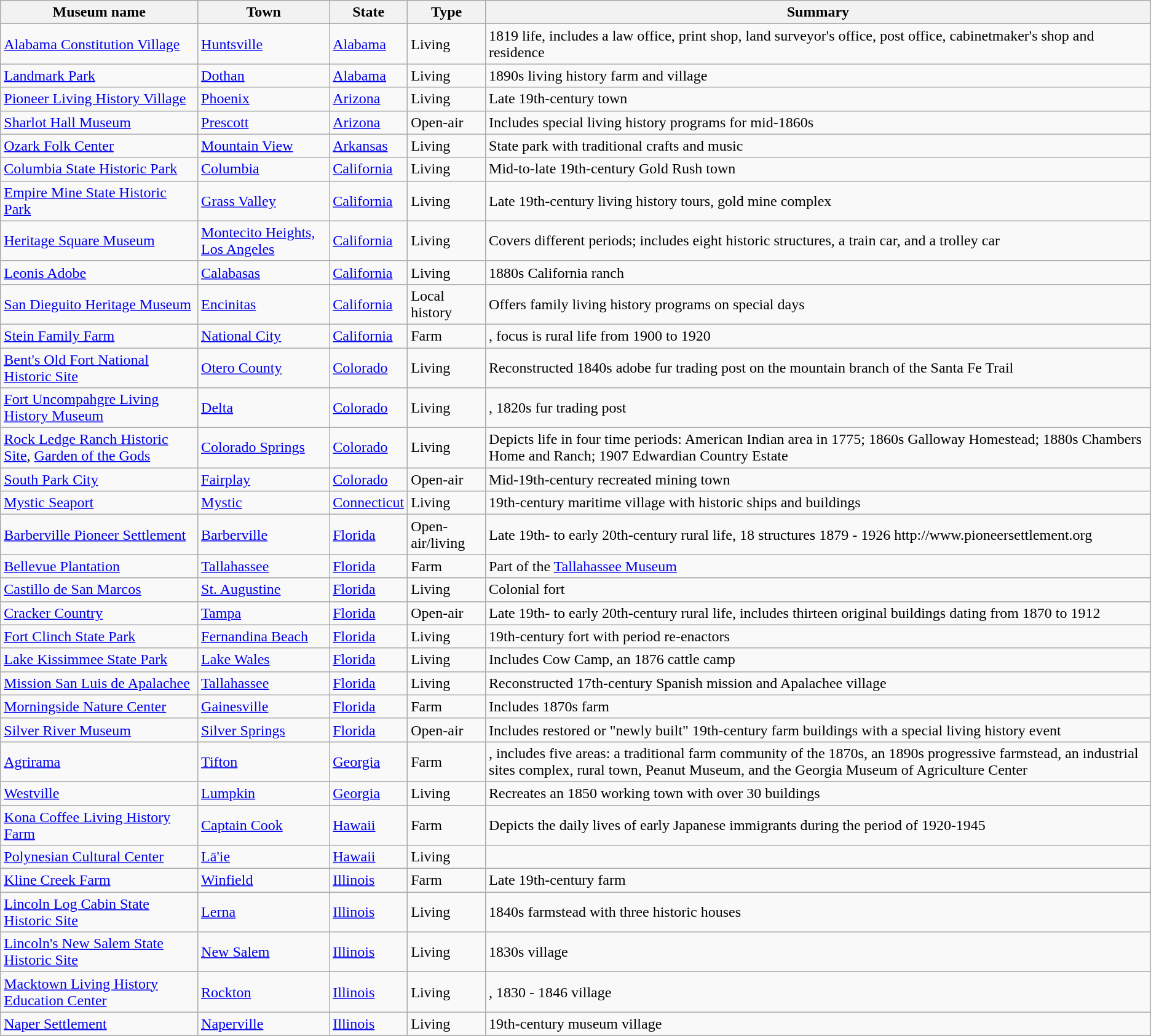<table class="wikitable sortable">
<tr>
<th>Museum name</th>
<th>Town</th>
<th>State</th>
<th>Type</th>
<th>Summary</th>
</tr>
<tr>
<td><a href='#'>Alabama Constitution Village</a></td>
<td><a href='#'>Huntsville</a></td>
<td><a href='#'>Alabama</a></td>
<td>Living</td>
<td>1819 life, includes a law office, print shop, land surveyor's office, post office, cabinetmaker's shop and residence</td>
</tr>
<tr>
<td><a href='#'>Landmark Park</a></td>
<td><a href='#'>Dothan</a></td>
<td><a href='#'>Alabama</a></td>
<td>Living</td>
<td>1890s living history farm and village</td>
</tr>
<tr>
<td><a href='#'>Pioneer Living History Village</a></td>
<td><a href='#'>Phoenix</a></td>
<td><a href='#'>Arizona</a></td>
<td>Living</td>
<td>Late 19th-century town</td>
</tr>
<tr>
<td><a href='#'>Sharlot Hall Museum</a></td>
<td><a href='#'>Prescott</a></td>
<td><a href='#'>Arizona</a></td>
<td>Open-air</td>
<td>Includes special living history programs for mid-1860s</td>
</tr>
<tr>
<td><a href='#'>Ozark Folk Center</a></td>
<td><a href='#'>Mountain View</a></td>
<td><a href='#'>Arkansas</a></td>
<td>Living</td>
<td>State park with traditional crafts and music</td>
</tr>
<tr>
<td><a href='#'>Columbia State Historic Park</a></td>
<td><a href='#'>Columbia</a></td>
<td><a href='#'>California</a></td>
<td>Living</td>
<td>Mid-to-late 19th-century Gold Rush town</td>
</tr>
<tr>
<td><a href='#'>Empire Mine State Historic Park</a></td>
<td><a href='#'>Grass Valley</a></td>
<td><a href='#'>California</a></td>
<td>Living</td>
<td>Late 19th-century living history tours, gold mine complex</td>
</tr>
<tr>
<td><a href='#'>Heritage Square Museum</a></td>
<td><a href='#'>Montecito Heights, Los Angeles</a></td>
<td><a href='#'>California</a></td>
<td>Living</td>
<td>Covers different periods; includes eight historic structures, a train car, and a trolley car</td>
</tr>
<tr>
<td><a href='#'>Leonis Adobe</a></td>
<td><a href='#'>Calabasas</a></td>
<td><a href='#'>California</a></td>
<td>Living</td>
<td>1880s California ranch</td>
</tr>
<tr>
<td><a href='#'>San Dieguito Heritage Museum</a></td>
<td><a href='#'>Encinitas</a></td>
<td><a href='#'>California</a></td>
<td>Local history</td>
<td>Offers family living history programs on special days</td>
</tr>
<tr>
<td><a href='#'>Stein Family Farm</a></td>
<td><a href='#'>National City</a></td>
<td><a href='#'>California</a></td>
<td>Farm</td>
<td>, focus is rural life from 1900 to 1920</td>
</tr>
<tr>
<td><a href='#'>Bent's Old Fort National Historic Site</a></td>
<td><a href='#'>Otero County</a></td>
<td><a href='#'>Colorado</a></td>
<td>Living</td>
<td>Reconstructed 1840s adobe fur trading post on the mountain branch of the Santa Fe Trail</td>
</tr>
<tr>
<td><a href='#'>Fort Uncompahgre Living History Museum</a></td>
<td><a href='#'>Delta</a></td>
<td><a href='#'>Colorado</a></td>
<td>Living</td>
<td>, 1820s fur trading post</td>
</tr>
<tr>
<td><a href='#'>Rock Ledge Ranch Historic Site</a>, <a href='#'>Garden of the Gods</a></td>
<td><a href='#'>Colorado Springs</a></td>
<td><a href='#'>Colorado</a></td>
<td>Living</td>
<td>Depicts life in four time periods: American Indian area in 1775; 1860s Galloway Homestead; 1880s Chambers Home and Ranch; 1907 Edwardian Country Estate</td>
</tr>
<tr>
<td><a href='#'>South Park City</a></td>
<td><a href='#'>Fairplay</a></td>
<td><a href='#'>Colorado</a></td>
<td>Open-air</td>
<td>Mid-19th-century recreated mining town</td>
</tr>
<tr>
<td><a href='#'>Mystic Seaport</a></td>
<td><a href='#'>Mystic</a></td>
<td><a href='#'>Connecticut</a></td>
<td>Living</td>
<td>19th-century maritime village with historic ships and buildings</td>
</tr>
<tr>
<td><a href='#'>Barberville Pioneer Settlement</a></td>
<td><a href='#'>Barberville</a></td>
<td><a href='#'>Florida</a></td>
<td>Open-air/living</td>
<td>Late 19th- to early 20th-century rural life, 18 structures 1879 - 1926 http://www.pioneersettlement.org</td>
</tr>
<tr>
<td><a href='#'>Bellevue Plantation</a></td>
<td><a href='#'>Tallahassee</a></td>
<td><a href='#'>Florida</a></td>
<td>Farm</td>
<td>Part of the <a href='#'>Tallahassee Museum</a></td>
</tr>
<tr>
<td><a href='#'>Castillo de San Marcos</a></td>
<td><a href='#'>St. Augustine</a></td>
<td><a href='#'>Florida</a></td>
<td>Living</td>
<td>Colonial fort</td>
</tr>
<tr>
<td><a href='#'>Cracker Country</a></td>
<td><a href='#'>Tampa</a></td>
<td><a href='#'>Florida</a></td>
<td>Open-air</td>
<td>Late 19th- to early 20th-century rural life, includes thirteen original buildings dating from 1870 to 1912</td>
</tr>
<tr>
<td><a href='#'>Fort Clinch State Park</a></td>
<td><a href='#'>Fernandina Beach</a></td>
<td><a href='#'>Florida</a></td>
<td>Living</td>
<td>19th-century fort with period re-enactors</td>
</tr>
<tr>
<td><a href='#'>Lake Kissimmee State Park</a></td>
<td><a href='#'>Lake Wales</a></td>
<td><a href='#'>Florida</a></td>
<td>Living</td>
<td>Includes Cow Camp, an 1876 cattle camp</td>
</tr>
<tr>
<td><a href='#'>Mission San Luis de Apalachee</a></td>
<td><a href='#'>Tallahassee</a></td>
<td><a href='#'>Florida</a></td>
<td>Living</td>
<td>Reconstructed 17th-century Spanish mission and Apalachee village</td>
</tr>
<tr>
<td><a href='#'>Morningside Nature Center</a></td>
<td><a href='#'>Gainesville</a></td>
<td><a href='#'>Florida</a></td>
<td>Farm</td>
<td>Includes 1870s farm</td>
</tr>
<tr>
<td><a href='#'>Silver River Museum</a></td>
<td><a href='#'>Silver Springs</a></td>
<td><a href='#'>Florida</a></td>
<td>Open-air</td>
<td>Includes restored or "newly built" 19th-century farm buildings with a special living history event</td>
</tr>
<tr>
<td><a href='#'>Agrirama</a></td>
<td><a href='#'>Tifton</a></td>
<td><a href='#'>Georgia</a></td>
<td>Farm</td>
<td>, includes five areas: a traditional farm community of the 1870s, an 1890s progressive farmstead, an industrial sites complex, rural town, Peanut Museum, and the Georgia Museum of Agriculture Center</td>
</tr>
<tr>
<td><a href='#'>Westville</a></td>
<td><a href='#'>Lumpkin</a></td>
<td><a href='#'>Georgia</a></td>
<td>Living</td>
<td>Recreates an 1850 working town with over 30 buildings</td>
</tr>
<tr>
<td><a href='#'>Kona Coffee Living History Farm</a></td>
<td><a href='#'>Captain Cook</a></td>
<td><a href='#'>Hawaii</a></td>
<td>Farm</td>
<td>Depicts the daily lives of early Japanese immigrants during the period of 1920-1945</td>
</tr>
<tr>
<td><a href='#'>Polynesian Cultural Center</a></td>
<td><a href='#'>Lā'ie</a></td>
<td><a href='#'>Hawaii</a></td>
<td>Living</td>
<td></td>
</tr>
<tr>
<td><a href='#'>Kline Creek Farm</a></td>
<td><a href='#'>Winfield</a></td>
<td><a href='#'>Illinois</a></td>
<td>Farm</td>
<td>Late 19th-century farm</td>
</tr>
<tr>
<td><a href='#'>Lincoln Log Cabin State Historic Site</a></td>
<td><a href='#'>Lerna</a></td>
<td><a href='#'>Illinois</a></td>
<td>Living</td>
<td>1840s farmstead with three historic houses</td>
</tr>
<tr>
<td><a href='#'>Lincoln's New Salem State Historic Site</a></td>
<td><a href='#'>New Salem</a></td>
<td><a href='#'>Illinois</a></td>
<td>Living</td>
<td>1830s village</td>
</tr>
<tr>
<td><a href='#'>Macktown Living History Education Center</a></td>
<td><a href='#'>Rockton</a></td>
<td><a href='#'>Illinois</a></td>
<td>Living</td>
<td>, 1830 - 1846 village</td>
</tr>
<tr>
<td><a href='#'>Naper Settlement</a></td>
<td><a href='#'>Naperville</a></td>
<td><a href='#'>Illinois</a></td>
<td>Living</td>
<td>19th-century museum village</td>
</tr>
<tr>
</tr>
</table>
